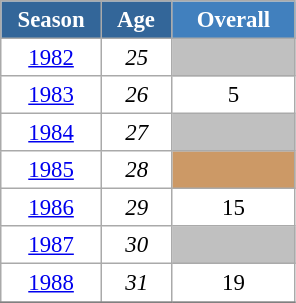<table class="wikitable" style="font-size:95%; text-align:center; border:grey solid 1px; border-collapse:collapse; background:#ffffff;">
<tr>
<th style="background-color:#369; color:white; width:60px;"> Season </th>
<th style="background-color:#369; color:white; width:40px;"> Age </th>
<th style="background-color:#4180be; color:white; width:75px;">Overall</th>
</tr>
<tr>
<td><a href='#'>1982</a></td>
<td><em>25</em></td>
<td style="background:silver;"></td>
</tr>
<tr>
<td><a href='#'>1983</a></td>
<td><em>26</em></td>
<td>5</td>
</tr>
<tr>
<td><a href='#'>1984</a></td>
<td><em>27</em></td>
<td style="background:silver;"></td>
</tr>
<tr>
<td><a href='#'>1985</a></td>
<td><em>28</em></td>
<td style="background:#c96;"></td>
</tr>
<tr>
<td><a href='#'>1986</a></td>
<td><em>29</em></td>
<td>15</td>
</tr>
<tr>
<td><a href='#'>1987</a></td>
<td><em>30</em></td>
<td style="background:silver;"></td>
</tr>
<tr>
<td><a href='#'>1988</a></td>
<td><em>31</em></td>
<td>19</td>
</tr>
<tr>
</tr>
</table>
